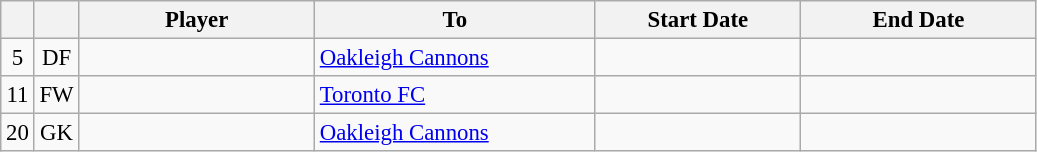<table class="wikitable sortable" style="text-align:center; font-size:95%;">
<tr>
<th></th>
<th></th>
<th width=150>Player</th>
<th width=180>To</th>
<th width=130>Start Date</th>
<th width=150>End Date</th>
</tr>
<tr>
<td>5</td>
<td>DF</td>
<td align=left></td>
<td align=left><a href='#'>Oakleigh Cannons</a></td>
<td></td>
<td></td>
</tr>
<tr>
<td>11</td>
<td>FW</td>
<td align=left></td>
<td align=left><a href='#'>Toronto FC</a></td>
<td></td>
<td></td>
</tr>
<tr>
<td>20</td>
<td>GK</td>
<td align=left></td>
<td align=left><a href='#'>Oakleigh Cannons</a></td>
<td></td>
<td></td>
</tr>
</table>
